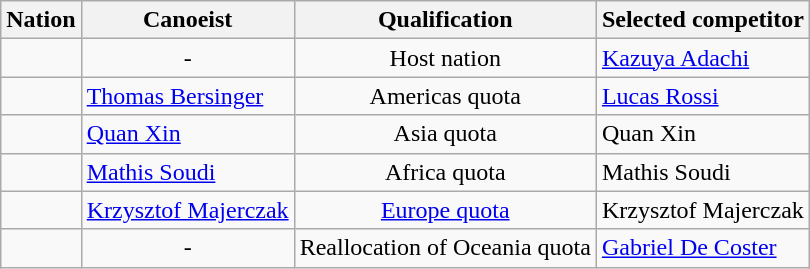<table class="wikitable" style="text-align:center">
<tr>
<th>Nation</th>
<th>Canoeist</th>
<th>Qualification</th>
<th>Selected competitor</th>
</tr>
<tr>
<td align="left"></td>
<td>-</td>
<td>Host nation</td>
<td align="left"><a href='#'>Kazuya Adachi</a></td>
</tr>
<tr>
<td align="left"></td>
<td align="left"><a href='#'>Thomas Bersinger</a></td>
<td>Americas quota</td>
<td align="left"><a href='#'>Lucas Rossi</a></td>
</tr>
<tr>
<td align="left"></td>
<td align="left"><a href='#'>Quan Xin</a></td>
<td>Asia quota</td>
<td align="left">Quan Xin</td>
</tr>
<tr>
<td align="left"></td>
<td align="left"><a href='#'>Mathis Soudi</a></td>
<td>Africa quota</td>
<td align="left">Mathis Soudi</td>
</tr>
<tr>
<td align="left"></td>
<td align="left"><a href='#'>Krzysztof Majerczak</a></td>
<td><a href='#'>Europe quota</a></td>
<td align="left">Krzysztof Majerczak</td>
</tr>
<tr>
<td align="left"></td>
<td>-</td>
<td>Reallocation of Oceania quota</td>
<td align="left"><a href='#'>Gabriel De Coster</a></td>
</tr>
</table>
